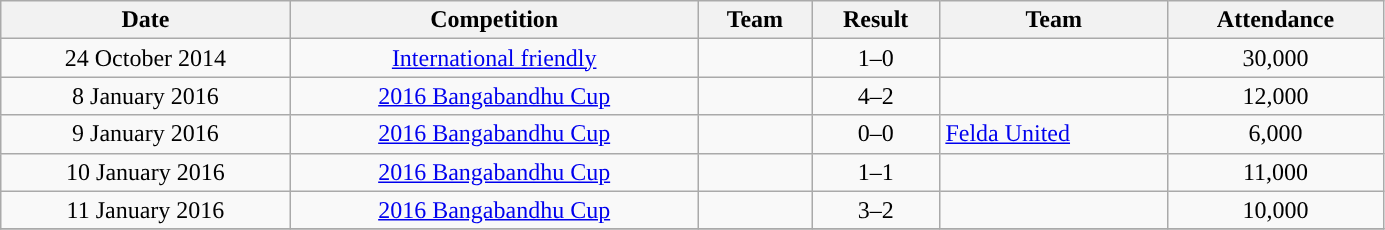<table class="wikitable" style="text-align: left;" width="73%">
<tr>
<th>Date</th>
<th>Competition</th>
<th>Team</th>
<th>Result</th>
<th>Team</th>
<th>Attendance</th>
</tr>
<tr>
<td style="text-align:center;">24 October 2014</td>
<td style="text-align:center;"><a href='#'>International friendly</a></td>
<td></td>
<td align=center>1–0</td>
<td></td>
<td style="text-align:center;">30,000</td>
</tr>
<tr>
<td style="text-align:center;">8 January 2016</td>
<td style="text-align:center;"><a href='#'>2016 Bangabandhu Cup</a></td>
<td></td>
<td align=center>4–2</td>
<td></td>
<td style="text-align:center;">12,000</td>
</tr>
<tr>
<td style="text-align:center;">9 January 2016</td>
<td style="text-align:center;"><a href='#'>2016 Bangabandhu Cup</a></td>
<td></td>
<td align=center>0–0</td>
<td> <a href='#'>Felda United</a></td>
<td style="text-align:center;">6,000</td>
</tr>
<tr>
<td style="text-align:center;">10 January 2016</td>
<td style="text-align:center;"><a href='#'>2016 Bangabandhu Cup</a></td>
<td></td>
<td align=center>1–1</td>
<td></td>
<td style="text-align:center;">11,000</td>
</tr>
<tr>
<td style="text-align:center;">11 January 2016</td>
<td style="text-align:center;"><a href='#'>2016 Bangabandhu Cup</a></td>
<td></td>
<td align=center>3–2</td>
<td></td>
<td style="text-align:center;">10,000</td>
</tr>
<tr>
</tr>
</table>
